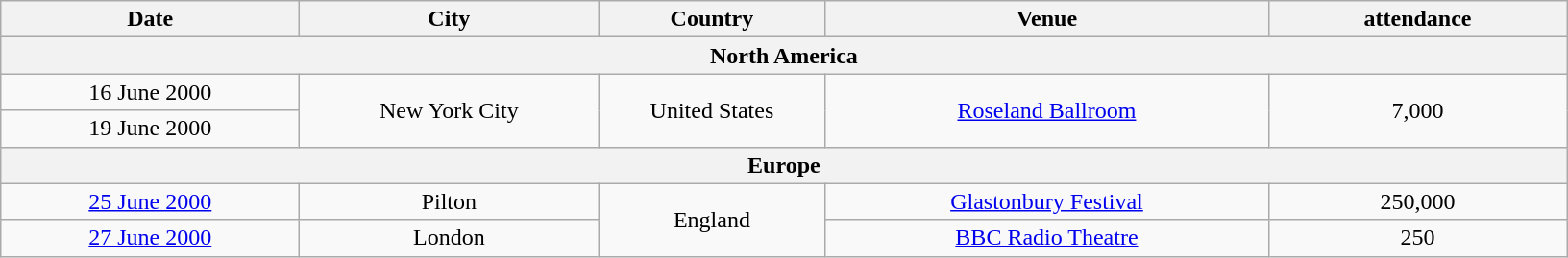<table class="wikitable" style="text-align:center;">
<tr>
<th width="200">Date</th>
<th width="200">City</th>
<th width="150">Country</th>
<th width="300">Venue</th>
<th width="200">attendance</th>
</tr>
<tr>
<th colspan="5">North America</th>
</tr>
<tr>
<td>16 June 2000</td>
<td rowspan="2">New York City</td>
<td rowspan="2">United States</td>
<td rowspan="2"><a href='#'>Roseland Ballroom</a></td>
<td rowspan="2">7,000</td>
</tr>
<tr>
<td>19 June 2000</td>
</tr>
<tr>
<th colspan="5">Europe</th>
</tr>
<tr>
<td><a href='#'>25 June 2000</a></td>
<td>Pilton</td>
<td rowspan="2">England</td>
<td><a href='#'>Glastonbury Festival</a></td>
<td>250,000</td>
</tr>
<tr>
<td><a href='#'>27 June 2000</a></td>
<td>London</td>
<td><a href='#'>BBC Radio Theatre</a></td>
<td>250</td>
</tr>
</table>
